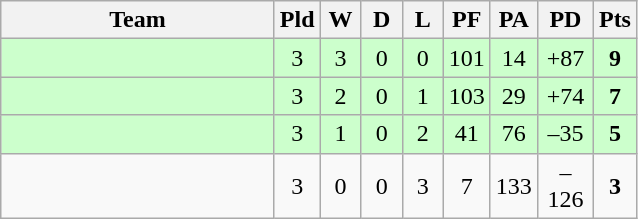<table class="wikitable" style="text-align:center;">
<tr>
<th width=175>Team</th>
<th width=20 abbr="Played">Pld</th>
<th width=20 abbr="Won">W</th>
<th width=20 abbr="Drawn">D</th>
<th width=20 abbr="Lost">L</th>
<th width=20 abbr="Points for">PF</th>
<th width=20 abbr="Points against">PA</th>
<th width=30 abbr="Points difference">PD</th>
<th width=20 abbr="Points">Pts</th>
</tr>
<tr bgcolor=ccffcc>
<td style="text-align:left;"></td>
<td>3</td>
<td>3</td>
<td>0</td>
<td>0</td>
<td>101</td>
<td>14</td>
<td>+87</td>
<td><strong>9</strong></td>
</tr>
<tr bgcolor=ccffcc>
<td style="text-align:left;"></td>
<td>3</td>
<td>2</td>
<td>0</td>
<td>1</td>
<td>103</td>
<td>29</td>
<td>+74</td>
<td><strong>7</strong></td>
</tr>
<tr bgcolor=ccffcc>
<td style="text-align:left;"></td>
<td>3</td>
<td>1</td>
<td>0</td>
<td>2</td>
<td>41</td>
<td>76</td>
<td>–35</td>
<td><strong>5</strong></td>
</tr>
<tr>
<td style="text-align:left;"></td>
<td>3</td>
<td>0</td>
<td>0</td>
<td>3</td>
<td>7</td>
<td>133</td>
<td>–126</td>
<td><strong>3</strong></td>
</tr>
</table>
